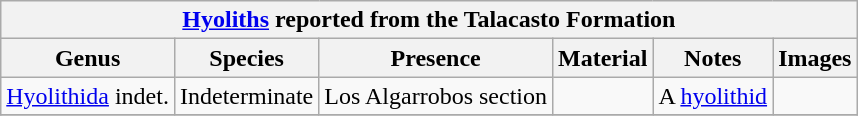<table class="wikitable" align="center">
<tr>
<th colspan="6" align="center"><strong><a href='#'>Hyoliths</a> reported from the Talacasto Formation</strong></th>
</tr>
<tr>
<th>Genus</th>
<th>Species</th>
<th>Presence</th>
<th><strong>Material</strong></th>
<th>Notes</th>
<th>Images</th>
</tr>
<tr>
<td><a href='#'>Hyolithida</a> indet.</td>
<td>Indeterminate</td>
<td>Los Algarrobos section</td>
<td></td>
<td>A <a href='#'>hyolithid</a></td>
<td></td>
</tr>
<tr>
</tr>
</table>
